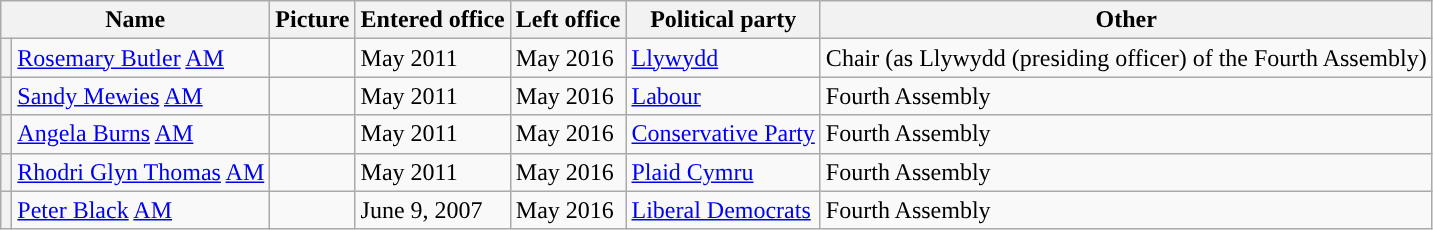<table class="wikitable">
<tr>
<th colspan=2>Name</th>
<th>Picture</th>
<th>Entered office</th>
<th>Left office</th>
<th>Political party</th>
<th>Other</th>
</tr>
<tr>
<th style="background-color:"></th>
<td><a href='#'>Rosemary Butler</a> <a href='#'>AM</a></td>
<td></td>
<td>May 2011</td>
<td>May 2016</td>
<td><a href='#'>Llywydd</a></td>
<td>Chair (as Llywydd (presiding officer) of the Fourth Assembly)</td>
</tr>
<tr>
<th style="background-color:"></th>
<td><a href='#'>Sandy Mewies</a> <a href='#'>AM</a></td>
<td></td>
<td>May 2011</td>
<td>May 2016</td>
<td><a href='#'>Labour</a></td>
<td>Fourth Assembly</td>
</tr>
<tr>
<th style="background-color:"></th>
<td><a href='#'>Angela Burns</a> <a href='#'>AM</a></td>
<td></td>
<td>May 2011</td>
<td>May 2016</td>
<td><a href='#'>Conservative Party</a></td>
<td>Fourth Assembly</td>
</tr>
<tr>
<th style="background-color:"></th>
<td><a href='#'>Rhodri Glyn Thomas</a> <a href='#'>AM</a></td>
<td></td>
<td>May 2011</td>
<td>May 2016</td>
<td><a href='#'>Plaid Cymru</a></td>
<td>Fourth Assembly</td>
</tr>
<tr>
<th style="background-color:"></th>
<td><a href='#'>Peter Black</a> <a href='#'>AM</a></td>
<td></td>
<td>June 9, 2007</td>
<td>May 2016</td>
<td><a href='#'>Liberal Democrats</a></td>
<td>Fourth Assembly</td>
</tr>
</table>
